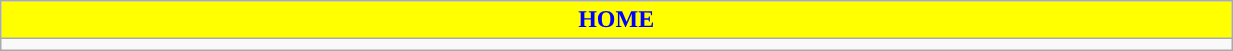<table class="wikitable collapsible collapsed" style="width:65%">
<tr>
<th colspan=15 ! style="color:blue; background:yellow">HOME</th>
</tr>
<tr>
<td></td>
</tr>
</table>
